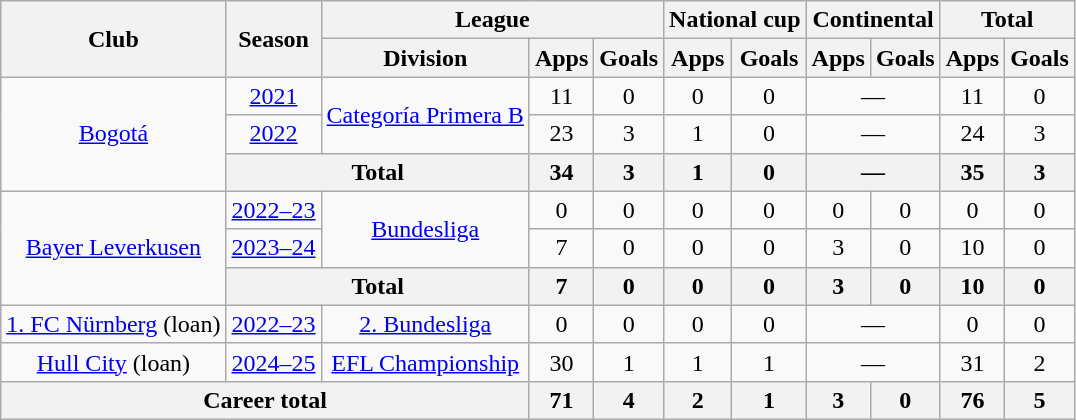<table class="wikitable" style="text-align:center">
<tr>
<th rowspan="2">Club</th>
<th rowspan="2">Season</th>
<th colspan="3">League</th>
<th colspan="2">National cup</th>
<th colspan="2">Continental</th>
<th colspan="2">Total</th>
</tr>
<tr>
<th>Division</th>
<th>Apps</th>
<th>Goals</th>
<th>Apps</th>
<th>Goals</th>
<th>Apps</th>
<th>Goals</th>
<th>Apps</th>
<th>Goals</th>
</tr>
<tr>
<td rowspan="3"><a href='#'>Bogotá</a></td>
<td><a href='#'>2021</a></td>
<td rowspan="2"><a href='#'>Categoría Primera B</a></td>
<td>11</td>
<td>0</td>
<td>0</td>
<td>0</td>
<td colspan="2">—</td>
<td>11</td>
<td>0</td>
</tr>
<tr>
<td><a href='#'>2022</a></td>
<td>23</td>
<td>3</td>
<td>1</td>
<td>0</td>
<td colspan="2">—</td>
<td>24</td>
<td>3</td>
</tr>
<tr>
<th colspan="2">Total</th>
<th>34</th>
<th>3</th>
<th>1</th>
<th>0</th>
<th colspan="2">—</th>
<th>35</th>
<th>3</th>
</tr>
<tr>
<td rowspan="3"><a href='#'>Bayer Leverkusen</a></td>
<td><a href='#'>2022–23</a></td>
<td rowspan="2"><a href='#'>Bundesliga</a></td>
<td>0</td>
<td>0</td>
<td>0</td>
<td>0</td>
<td>0</td>
<td>0</td>
<td>0</td>
<td>0</td>
</tr>
<tr>
<td><a href='#'>2023–24</a></td>
<td>7</td>
<td>0</td>
<td>0</td>
<td>0</td>
<td>3</td>
<td>0</td>
<td>10</td>
<td>0</td>
</tr>
<tr>
<th colspan="2">Total</th>
<th>7</th>
<th>0</th>
<th>0</th>
<th>0</th>
<th>3</th>
<th>0</th>
<th>10</th>
<th>0</th>
</tr>
<tr>
<td><a href='#'>1. FC Nürnberg</a> (loan)</td>
<td><a href='#'>2022–23</a></td>
<td><a href='#'>2. Bundesliga</a></td>
<td>0</td>
<td>0</td>
<td>0</td>
<td>0</td>
<td colspan="2">—</td>
<td>0</td>
<td>0</td>
</tr>
<tr>
<td><a href='#'>Hull City</a> (loan)</td>
<td><a href='#'>2024–25</a></td>
<td><a href='#'>EFL Championship</a></td>
<td>30</td>
<td>1</td>
<td>1</td>
<td>1</td>
<td colspan="2">—</td>
<td>31</td>
<td>2</td>
</tr>
<tr>
<th colspan="3">Career total</th>
<th>71</th>
<th>4</th>
<th>2</th>
<th>1</th>
<th>3</th>
<th>0</th>
<th>76</th>
<th>5</th>
</tr>
</table>
